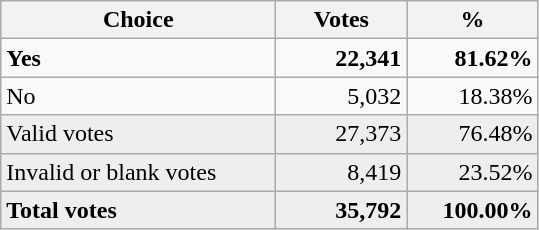<table class="wikitable">
<tr>
<th style=width:11em>Choice</th>
<th style=width:5em>Votes</th>
<th style=width:5em>%</th>
</tr>
<tr>
<td> <strong>Yes</strong></td>
<td style="text-align: right;"><strong>22,341</strong></td>
<td style="text-align: right;"><strong>81.62%	</strong></td>
</tr>
<tr>
<td> No</td>
<td style="text-align: right;">5,032</td>
<td style="text-align: right;">18.38%</td>
</tr>
<tr style="background-color:#eeeeee" |>
<td>Valid votes</td>
<td style="text-align: right;">27,373</td>
<td style="text-align: right;">76.48%</td>
</tr>
<tr style="background-color:#eeeeee" |>
<td>Invalid or blank votes</td>
<td style="text-align: right;">8,419</td>
<td style="text-align: right;">23.52%</td>
</tr>
<tr style="background-color:#eeeeee" |>
<td><strong>Total votes </strong></td>
<td style="text-align: right;"><strong>35,792</strong></td>
<td style="text-align: right;"><strong>100.00%</strong></td>
</tr>
</table>
